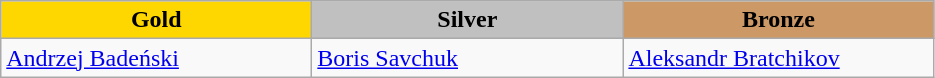<table class="wikitable" style="text-align:left">
<tr align="center">
<td width=200 bgcolor=gold><strong>Gold</strong></td>
<td width=200 bgcolor=silver><strong>Silver</strong></td>
<td width=200 bgcolor=CC9966><strong>Bronze</strong></td>
</tr>
<tr>
<td><a href='#'>Andrzej Badeński</a><br><em></em></td>
<td><a href='#'>Boris Savchuk</a><br><em></em></td>
<td><a href='#'>Aleksandr Bratchikov</a><br><em></em></td>
</tr>
</table>
